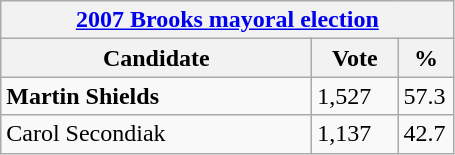<table class="wikitable">
<tr>
<th colspan="3"><a href='#'>2007 Brooks mayoral election</a></th>
</tr>
<tr>
<th bgcolor="#DDDDFF" width="200px">Candidate</th>
<th bgcolor="#DDDDFF" width="50px">Vote</th>
<th bgcolor="#DDDDFF" width="30px">%</th>
</tr>
<tr>
<td><strong>Martin Shields</strong></td>
<td>1,527</td>
<td>57.3</td>
</tr>
<tr>
<td>Carol Secondiak</td>
<td>1,137</td>
<td>42.7</td>
</tr>
</table>
